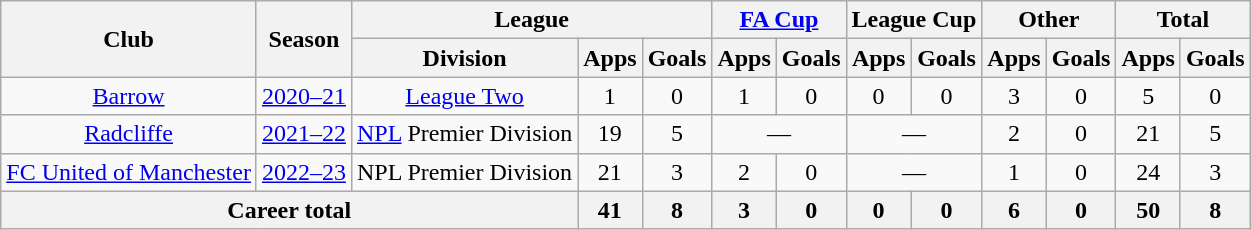<table class=wikitable style="text-align: center;">
<tr>
<th rowspan=2>Club</th>
<th rowspan=2>Season</th>
<th colspan=3>League</th>
<th colspan=2><a href='#'>FA Cup</a></th>
<th colspan=2>League Cup</th>
<th colspan=2>Other</th>
<th colspan=2>Total</th>
</tr>
<tr>
<th>Division</th>
<th>Apps</th>
<th>Goals</th>
<th>Apps</th>
<th>Goals</th>
<th>Apps</th>
<th>Goals</th>
<th>Apps</th>
<th>Goals</th>
<th>Apps</th>
<th>Goals</th>
</tr>
<tr>
<td><a href='#'>Barrow</a></td>
<td><a href='#'>2020–21</a></td>
<td><a href='#'>League Two</a></td>
<td>1</td>
<td>0</td>
<td>1</td>
<td>0</td>
<td>0</td>
<td>0</td>
<td>3</td>
<td>0</td>
<td>5</td>
<td>0</td>
</tr>
<tr>
<td><a href='#'>Radcliffe</a></td>
<td><a href='#'>2021–22</a></td>
<td><a href='#'>NPL</a> Premier Division</td>
<td>19</td>
<td>5</td>
<td colspan=2>—</td>
<td colspan=2>—</td>
<td>2</td>
<td>0</td>
<td>21</td>
<td>5</td>
</tr>
<tr>
<td><a href='#'>FC United of Manchester</a></td>
<td><a href='#'>2022–23</a></td>
<td>NPL Premier Division</td>
<td>21</td>
<td>3</td>
<td>2</td>
<td>0</td>
<td colspan=2>—</td>
<td>1</td>
<td>0</td>
<td>24</td>
<td>3</td>
</tr>
<tr>
<th colspan=3>Career total</th>
<th>41</th>
<th>8</th>
<th>3</th>
<th>0</th>
<th>0</th>
<th>0</th>
<th>6</th>
<th>0</th>
<th>50</th>
<th>8</th>
</tr>
</table>
